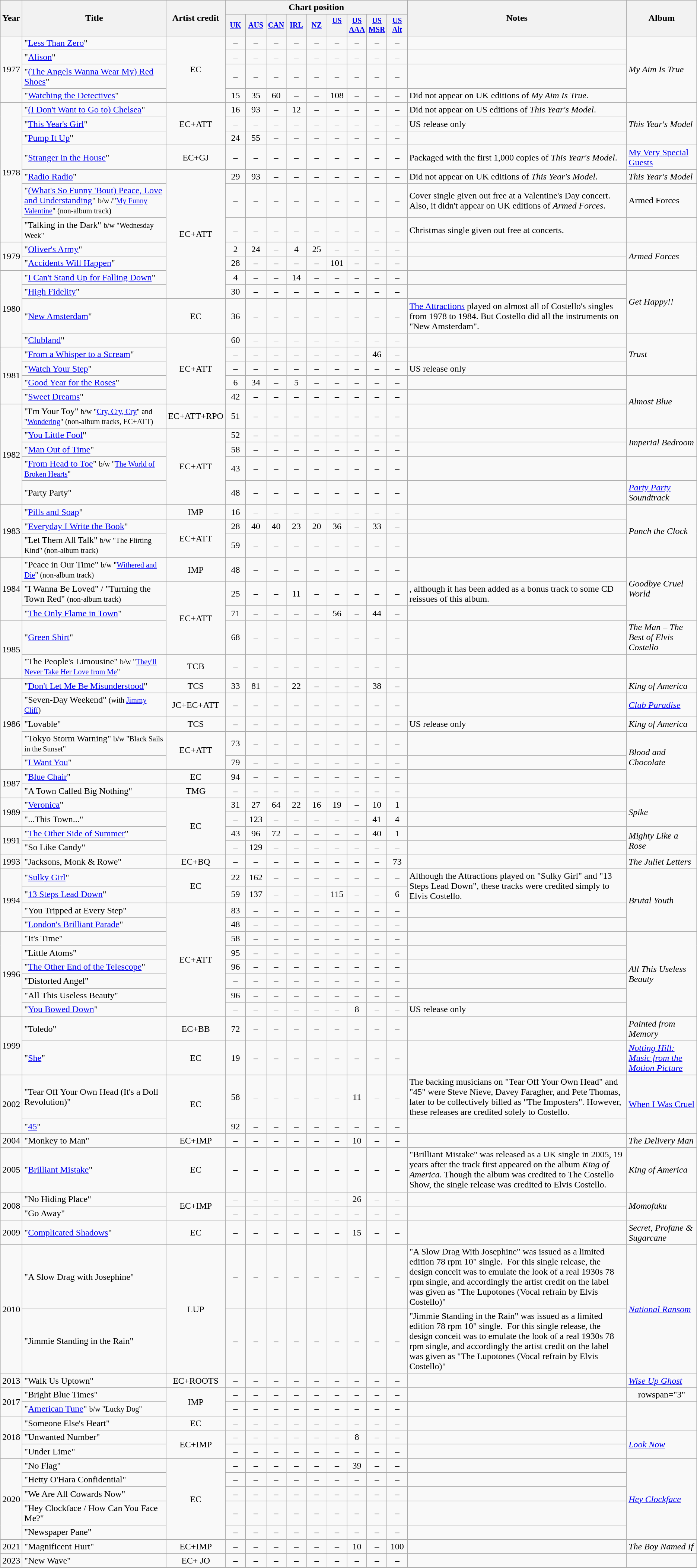<table class="wikitable" style="text-align:center;">
<tr>
<th rowspan="2">Year</th>
<th rowspan="2" style="width:250px;">Title</th>
<th rowspan="2">Artist credit</th>
<th colspan="9">Chart position</th>
<th rowspan="2">Notes</th>
<th rowspan="2">Album</th>
</tr>
<tr style="font-size:smaller;">
<th width="30"><a href='#'>UK</a> <br></th>
<th width="30"><a href='#'>AUS</a> <br></th>
<th width="30"><a href='#'>CAN</a><br></th>
<th width="30"><a href='#'>IRL</a> <br></th>
<th width="30"><a href='#'>NZ</a> <br></th>
<th width="30"><a href='#'>US</a><br><br></th>
<th><a href='#'>US<br>AAA</a><br></th>
<th width="30"><a href='#'>US MSR</a> <br></th>
<th width="30"><a href='#'>US Alt</a> <br></th>
</tr>
<tr>
<td rowspan="4">1977</td>
<td align=left>"<a href='#'>Less Than Zero</a>"</td>
<td rowspan="4">EC</td>
<td>–</td>
<td>–</td>
<td>–</td>
<td>–</td>
<td>–</td>
<td>–</td>
<td>–</td>
<td>–</td>
<td>–</td>
<td align=left></td>
<td rowspan="4" style="text-align:left;"><em>My Aim Is True</em></td>
</tr>
<tr>
<td align=left>"<a href='#'>Alison</a>"</td>
<td>–</td>
<td>–</td>
<td>–</td>
<td>–</td>
<td>–</td>
<td>–</td>
<td>–</td>
<td>–</td>
<td>–</td>
<td align=left></td>
</tr>
<tr>
<td align=left>"<a href='#'>(The Angels Wanna Wear My) Red Shoes</a>"</td>
<td>–</td>
<td>–</td>
<td>–</td>
<td>–</td>
<td>–</td>
<td>–</td>
<td>–</td>
<td>–</td>
<td>–</td>
<td align=left></td>
</tr>
<tr>
<td align=left>"<a href='#'>Watching the Detectives</a>"</td>
<td>15</td>
<td>35</td>
<td>60</td>
<td>–</td>
<td>–</td>
<td>108</td>
<td>–</td>
<td>–</td>
<td>–</td>
<td align=left>Did not appear on UK editions of <em>My Aim Is True</em>.</td>
</tr>
<tr>
<td rowspan="7">1978</td>
<td align=left>"<a href='#'>(I Don't Want to Go to) Chelsea</a>"</td>
<td rowspan="3">EC+ATT</td>
<td>16</td>
<td>93</td>
<td>–</td>
<td>12</td>
<td>–</td>
<td>–</td>
<td>–</td>
<td>–</td>
<td>–</td>
<td align=left>Did not appear on US editions of <em>This Year's Model</em>.</td>
<td rowspan="3" style="text-align:left;"><em>This Year's Model</em></td>
</tr>
<tr>
<td align="left">"<a href='#'>This Year's Girl</a>"</td>
<td>–</td>
<td>–</td>
<td>–</td>
<td>–</td>
<td>–</td>
<td>–</td>
<td>–</td>
<td>–</td>
<td>–</td>
<td align=left>US release only</td>
</tr>
<tr>
<td align=left>"<a href='#'>Pump It Up</a>"</td>
<td>24</td>
<td>55</td>
<td>–</td>
<td>–</td>
<td>–</td>
<td>–</td>
<td>–</td>
<td>–</td>
<td>–</td>
<td align=left></td>
</tr>
<tr>
<td align=left>"<a href='#'>Stranger in the House</a>"</td>
<td>EC+GJ</td>
<td>–</td>
<td>–</td>
<td>–</td>
<td>–</td>
<td>–</td>
<td>–</td>
<td>–</td>
<td>–</td>
<td>–</td>
<td align=left>Packaged with the first 1,000 copies of <em>This Year's Model</em>.</td>
<td align="left"><a href='#'>My Very Special Guests</a></td>
</tr>
<tr>
<td align="left">"<a href='#'>Radio Radio</a>"</td>
<td rowspan="7">EC+ATT</td>
<td>29</td>
<td>93</td>
<td>–</td>
<td>–</td>
<td>–</td>
<td>–</td>
<td>–</td>
<td>–</td>
<td>–</td>
<td align=left>Did not appear on UK editions of <em>This Year's Model</em>.</td>
<td align="left"><em>This Year's Model</em></td>
</tr>
<tr>
<td align="left">"<a href='#'>(What's So Funny 'Bout) Peace, Love and Understanding</a>" <small>b/w /"<a href='#'>My Funny Valentine</a>" (non-album track)</small></td>
<td>–</td>
<td>–</td>
<td>–</td>
<td>–</td>
<td>–</td>
<td>–</td>
<td>–</td>
<td>–</td>
<td>–</td>
<td align=left>Cover single given out free at a Valentine's Day concert. Also, it didn't appear on UK editions of <em>Armed Forces</em>.</td>
<td align="left">Armed Forces</td>
</tr>
<tr>
<td align="left">"Talking in the Dark" <small>b/w "Wednesday Week"</small></td>
<td>–</td>
<td>–</td>
<td>–</td>
<td>–</td>
<td>–</td>
<td>–</td>
<td>–</td>
<td>–</td>
<td>–</td>
<td align=left>Christmas single given out free at concerts.</td>
<td></td>
</tr>
<tr>
<td rowspan="2">1979</td>
<td align=left>"<a href='#'>Oliver's Army</a>"</td>
<td>2</td>
<td>24</td>
<td>–</td>
<td>4</td>
<td>25</td>
<td>–</td>
<td>–</td>
<td>–</td>
<td>–</td>
<td align=left></td>
<td rowspan="2" style="text-align:left;"><em>Armed Forces</em></td>
</tr>
<tr>
<td align=left>"<a href='#'>Accidents Will Happen</a>"</td>
<td>28</td>
<td>–</td>
<td>–</td>
<td>–</td>
<td>–</td>
<td>101</td>
<td>–</td>
<td>–</td>
<td>–</td>
<td align=left></td>
</tr>
<tr>
<td rowspan="4">1980</td>
<td align=left>"<a href='#'>I Can't Stand Up for Falling Down</a>"</td>
<td>4</td>
<td>–</td>
<td>–</td>
<td>14</td>
<td>–</td>
<td>–</td>
<td>–</td>
<td>–</td>
<td>–</td>
<td align=left></td>
<td rowspan="3" style="text-align:left;"><em>Get Happy!!</em></td>
</tr>
<tr>
<td align=left>"<a href='#'>High Fidelity</a>"</td>
<td>30</td>
<td>–</td>
<td>–</td>
<td>–</td>
<td>–</td>
<td>–</td>
<td>–</td>
<td>–</td>
<td>–</td>
<td align=left></td>
</tr>
<tr>
<td align=left>"<a href='#'>New Amsterdam</a>"</td>
<td>EC</td>
<td>36</td>
<td>–</td>
<td>–</td>
<td>–</td>
<td>–</td>
<td>–</td>
<td>–</td>
<td>–</td>
<td>–</td>
<td align=left><a href='#'>The Attractions</a> played on almost all of Costello's singles from 1978 to 1984. But Costello did all the instruments on "New Amsterdam".</td>
</tr>
<tr>
<td align=left>"<a href='#'>Clubland</a>"</td>
<td rowspan="5">EC+ATT</td>
<td>60</td>
<td>–</td>
<td>–</td>
<td>–</td>
<td>–</td>
<td>–</td>
<td>–</td>
<td>–</td>
<td>–</td>
<td align=left></td>
<td rowspan="3" style="text-align:left;"><em>Trust</em></td>
</tr>
<tr>
<td rowspan="4">1981</td>
<td align=left>"<a href='#'>From a Whisper to a Scream</a>"</td>
<td>–</td>
<td>–</td>
<td>–</td>
<td>–</td>
<td>–</td>
<td>–</td>
<td>–</td>
<td>46</td>
<td>–</td>
<td align=left></td>
</tr>
<tr>
<td align=left>"<a href='#'>Watch Your Step</a>"</td>
<td>–</td>
<td>–</td>
<td>–</td>
<td>–</td>
<td>–</td>
<td>–</td>
<td>–</td>
<td>–</td>
<td>–</td>
<td align=left>US release only</td>
</tr>
<tr>
<td align=left>"<a href='#'>Good Year for the Roses</a>"</td>
<td>6</td>
<td>34</td>
<td>–</td>
<td>5</td>
<td>–</td>
<td>–</td>
<td>–</td>
<td>–</td>
<td>–</td>
<td align=left></td>
<td rowspan="3" style="text-align:left;"><em>Almost Blue</em></td>
</tr>
<tr>
<td align=left>"<a href='#'>Sweet Dreams</a>"</td>
<td>42</td>
<td>–</td>
<td>–</td>
<td>–</td>
<td>–</td>
<td>–</td>
<td>–</td>
<td>–</td>
<td>–</td>
<td align=left></td>
</tr>
<tr>
<td rowspan="5">1982</td>
<td align=left>"I'm Your Toy" <small>b/w "<a href='#'>Cry, Cry, Cry</a>" and "<a href='#'>Wondering</a>" (non-album tracks, EC+ATT)</small></td>
<td>EC+ATT+RPO</td>
<td>51</td>
<td>–</td>
<td>–</td>
<td>–</td>
<td>–</td>
<td>–</td>
<td>–</td>
<td>–</td>
<td>–</td>
<td align=left></td>
</tr>
<tr>
<td align=left>"<a href='#'>You Little Fool</a>"</td>
<td rowspan="4">EC+ATT</td>
<td>52</td>
<td>–</td>
<td>–</td>
<td>–</td>
<td>–</td>
<td>–</td>
<td>–</td>
<td>–</td>
<td>–</td>
<td align=left></td>
<td rowspan="2" style="text-align:left;"><em>Imperial Bedroom</em></td>
</tr>
<tr>
<td align=left>"<a href='#'>Man Out of Time</a>"</td>
<td>58</td>
<td>–</td>
<td>–</td>
<td>–</td>
<td>–</td>
<td>–</td>
<td>–</td>
<td>–</td>
<td>–</td>
<td align=left></td>
</tr>
<tr>
<td align=left>"<a href='#'>From Head to Toe</a>" <small>b/w "<a href='#'>The World of Broken Hearts</a>"</small></td>
<td>43</td>
<td>–</td>
<td>–</td>
<td>–</td>
<td>–</td>
<td>–</td>
<td>–</td>
<td>–</td>
<td>–</td>
<td align=left></td>
<td></td>
</tr>
<tr>
<td align=left>"Party Party"</td>
<td>48</td>
<td>–</td>
<td>–</td>
<td>–</td>
<td>–</td>
<td>–</td>
<td>–</td>
<td>–</td>
<td>–</td>
<td align=left></td>
<td align="left"><em><a href='#'>Party Party</a> Soundtrack</em></td>
</tr>
<tr>
<td rowspan="3">1983</td>
<td align=left>"<a href='#'>Pills and Soap</a>"</td>
<td>IMP</td>
<td>16</td>
<td>–</td>
<td>–</td>
<td>–</td>
<td>–</td>
<td>–</td>
<td>–</td>
<td>–</td>
<td>–</td>
<td align=left></td>
<td rowspan="3" style="text-align:left;"><em>Punch the Clock</em></td>
</tr>
<tr>
<td align=left>"<a href='#'>Everyday I Write the Book</a>"</td>
<td rowspan="2">EC+ATT</td>
<td>28</td>
<td>40</td>
<td>40</td>
<td>23</td>
<td>20</td>
<td>36</td>
<td>–</td>
<td>33</td>
<td>–</td>
<td align=left></td>
</tr>
<tr>
<td align=left>"Let Them All Talk" <small>b/w "The Flirting Kind" (non-album track)</small></td>
<td>59</td>
<td>–</td>
<td>–</td>
<td>–</td>
<td>–</td>
<td>–</td>
<td>–</td>
<td>–</td>
<td>–</td>
<td align=left></td>
</tr>
<tr>
<td rowspan="3">1984</td>
<td align=left>"Peace in Our Time" <small>b/w "<a href='#'>Withered and Die</a>" (non-album track)</small></td>
<td>IMP</td>
<td>48</td>
<td>–</td>
<td>–</td>
<td>–</td>
<td>–</td>
<td>–</td>
<td>–</td>
<td>–</td>
<td>–</td>
<td align=left></td>
<td rowspan="3" style="text-align:left;"><em>Goodbye Cruel World</em></td>
</tr>
<tr>
<td align=left>"I Wanna Be Loved" / "Turning the Town Red" <small>(non-album track)</small></td>
<td rowspan="3">EC+ATT</td>
<td>25</td>
<td>–</td>
<td>–</td>
<td>11</td>
<td>–</td>
<td>–</td>
<td>–</td>
<td>–</td>
<td>–</td>
<td align=left>, although it has been added as a bonus track to some CD reissues of this album.</td>
</tr>
<tr>
<td align=left>"<a href='#'>The Only Flame in Town</a>"</td>
<td>71</td>
<td>–</td>
<td>–</td>
<td>–</td>
<td>–</td>
<td>56</td>
<td>–</td>
<td>44</td>
<td>–</td>
<td align=left></td>
</tr>
<tr>
<td rowspan="2">1985</td>
<td align=left>"<a href='#'>Green Shirt</a>"</td>
<td>68</td>
<td>–</td>
<td>–</td>
<td>–</td>
<td>–</td>
<td>–</td>
<td>–</td>
<td>–</td>
<td>–</td>
<td align=left></td>
<td align="left"><em>The Man – The Best of Elvis Costello</em></td>
</tr>
<tr>
<td align=left>"The People's Limousine" <small>b/w "<a href='#'>They'll Never Take Her Love from Me</a>"</small></td>
<td>TCB</td>
<td>–</td>
<td>–</td>
<td>–</td>
<td>–</td>
<td>–</td>
<td>–</td>
<td>–</td>
<td>–</td>
<td>–</td>
<td align=left></td>
<td></td>
</tr>
<tr>
<td rowspan="5">1986</td>
<td align=left>"<a href='#'>Don't Let Me Be Misunderstood</a>"</td>
<td>TCS</td>
<td>33</td>
<td>81</td>
<td>–</td>
<td>22</td>
<td>–</td>
<td>–</td>
<td>–</td>
<td>38</td>
<td>–</td>
<td align=left></td>
<td align="left"><em>King of America</em></td>
</tr>
<tr>
<td align=left>"Seven-Day Weekend" <small>(with <a href='#'>Jimmy Cliff</a>)</small></td>
<td>JC+EC+ATT</td>
<td>–</td>
<td>–</td>
<td>–</td>
<td>–</td>
<td>–</td>
<td>–</td>
<td>–</td>
<td>–</td>
<td>–</td>
<td align=left></td>
<td align="left"><em><a href='#'>Club Paradise</a></em></td>
</tr>
<tr>
<td align=left>"Lovable"</td>
<td>TCS</td>
<td>–</td>
<td>–</td>
<td>–</td>
<td>–</td>
<td>–</td>
<td>–</td>
<td>–</td>
<td>–</td>
<td>–</td>
<td align=left>US release only</td>
<td align="left"><em>King of America</em></td>
</tr>
<tr>
<td align=left>"Tokyo Storm Warning" <small>b/w "Black Sails in the Sunset"</small></td>
<td rowspan="2">EC+ATT</td>
<td>73</td>
<td>–</td>
<td>–</td>
<td>–</td>
<td>–</td>
<td>–</td>
<td>–</td>
<td>–</td>
<td>–</td>
<td align=left></td>
<td rowspan="3" style="text-align:left;"><em>Blood and Chocolate</em></td>
</tr>
<tr>
<td align=left>"<a href='#'>I Want You</a>"</td>
<td>79</td>
<td>–</td>
<td>–</td>
<td>–</td>
<td>–</td>
<td>–</td>
<td>–</td>
<td>–</td>
<td>–</td>
<td align=left></td>
</tr>
<tr>
<td rowspan="2">1987</td>
<td align=left>"<a href='#'>Blue Chair</a>"</td>
<td>EC</td>
<td>94</td>
<td>–</td>
<td>–</td>
<td>–</td>
<td>–</td>
<td>–</td>
<td>–</td>
<td>–</td>
<td>–</td>
<td align=left></td>
</tr>
<tr>
<td align=left>"A Town Called Big Nothing"</td>
<td>TMG</td>
<td>–</td>
<td>–</td>
<td>–</td>
<td>–</td>
<td>–</td>
<td>–</td>
<td>–</td>
<td>–</td>
<td>–</td>
<td align=left></td>
<td></td>
</tr>
<tr>
<td rowspan="2">1989</td>
<td align=left>"<a href='#'>Veronica</a>"</td>
<td rowspan="4">EC</td>
<td>31</td>
<td>27</td>
<td>64</td>
<td>22</td>
<td>16</td>
<td>19</td>
<td>–</td>
<td>10</td>
<td>1</td>
<td align=left></td>
<td rowspan="2" style="text-align:left;"><em>Spike</em></td>
</tr>
<tr>
<td align=left>"...This Town..."</td>
<td>–</td>
<td>123</td>
<td>–</td>
<td>–</td>
<td>–</td>
<td>–</td>
<td>–</td>
<td>41</td>
<td>4</td>
<td align=left></td>
</tr>
<tr>
<td rowspan="2">1991</td>
<td align=left>"<a href='#'>The Other Side of Summer</a>"</td>
<td>43</td>
<td>96</td>
<td>72</td>
<td>–</td>
<td>–</td>
<td>–</td>
<td>–</td>
<td>40</td>
<td>1</td>
<td align=left></td>
<td rowspan="2" style="text-align:left;"><em>Mighty Like a Rose</em></td>
</tr>
<tr>
<td align=left>"So Like Candy"</td>
<td>–</td>
<td>129</td>
<td>–</td>
<td>–</td>
<td>–</td>
<td>–</td>
<td>–</td>
<td>–</td>
<td>–</td>
<td align=left></td>
</tr>
<tr>
<td>1993</td>
<td align=left>"Jacksons, Monk & Rowe"</td>
<td>EC+BQ</td>
<td>–</td>
<td>–</td>
<td>–</td>
<td>–</td>
<td>–</td>
<td>–</td>
<td>–</td>
<td>–</td>
<td>73</td>
<td align=left></td>
<td align="left"><em>The Juliet Letters</em></td>
</tr>
<tr>
<td rowspan="4">1994</td>
<td align=left>"<a href='#'>Sulky Girl</a>"</td>
<td rowspan="2">EC</td>
<td>22</td>
<td>162</td>
<td>–</td>
<td>–</td>
<td>–</td>
<td>–</td>
<td>–</td>
<td>–</td>
<td>–</td>
<td rowspan="2" align="left">Although the Attractions played on "Sulky Girl" and "13 Steps Lead Down", these tracks were credited simply to Elvis Costello.</td>
<td rowspan="4" style="text-align:left;"><em>Brutal Youth</em></td>
</tr>
<tr>
<td align=left>"<a href='#'>13 Steps Lead Down</a>"</td>
<td>59</td>
<td>137</td>
<td>–</td>
<td>–</td>
<td>–</td>
<td>115</td>
<td>–</td>
<td>–</td>
<td>6</td>
</tr>
<tr>
<td align=left>"You Tripped at Every Step"</td>
<td rowspan="8">EC+ATT</td>
<td>83</td>
<td>–</td>
<td>–</td>
<td>–</td>
<td>–</td>
<td>–</td>
<td>–</td>
<td>–</td>
<td>–</td>
<td align=left></td>
</tr>
<tr>
<td align=left>"<a href='#'>London's Brilliant Parade</a>"</td>
<td>48</td>
<td>–</td>
<td>–</td>
<td>–</td>
<td>–</td>
<td>–</td>
<td>–</td>
<td>–</td>
<td>–</td>
<td align=left></td>
</tr>
<tr>
<td rowspan="6">1996</td>
<td align=left>"It's Time"</td>
<td>58</td>
<td>–</td>
<td>–</td>
<td>–</td>
<td>–</td>
<td>–</td>
<td>–</td>
<td>–</td>
<td>–</td>
<td align=left></td>
<td rowspan="6" style="text-align:left;"><em>All This Useless Beauty</em></td>
</tr>
<tr>
<td align=left>"Little Atoms"</td>
<td>95</td>
<td>–</td>
<td>–</td>
<td>–</td>
<td>–</td>
<td>–</td>
<td>–</td>
<td>–</td>
<td>–</td>
<td align=left></td>
</tr>
<tr>
<td align=left>"<a href='#'>The Other End of the Telescope</a>"</td>
<td>96</td>
<td>–</td>
<td>–</td>
<td>–</td>
<td>–</td>
<td>–</td>
<td>–</td>
<td>–</td>
<td>–</td>
<td align=left></td>
</tr>
<tr>
<td align=left>"Distorted Angel"</td>
<td>–</td>
<td>–</td>
<td>–</td>
<td>–</td>
<td>–</td>
<td>–</td>
<td>–</td>
<td>–</td>
<td>–</td>
<td align=left></td>
</tr>
<tr>
<td align=left>"All This Useless Beauty"</td>
<td>96</td>
<td>–</td>
<td>–</td>
<td>–</td>
<td>–</td>
<td>–</td>
<td>–</td>
<td>–</td>
<td>–</td>
<td align=left></td>
</tr>
<tr>
<td align=left>"<a href='#'>You Bowed Down</a>"</td>
<td>–</td>
<td>–</td>
<td>–</td>
<td>–</td>
<td>–</td>
<td>–</td>
<td>8</td>
<td>–</td>
<td>–</td>
<td align=left>US release only</td>
</tr>
<tr>
<td rowspan="2">1999</td>
<td align=left>"Toledo"</td>
<td>EC+BB</td>
<td>72</td>
<td>–</td>
<td>–</td>
<td>–</td>
<td>–</td>
<td>–</td>
<td>–</td>
<td>–</td>
<td>–</td>
<td align=left></td>
<td align="left"><em>Painted from Memory</em></td>
</tr>
<tr>
<td align=left>"<a href='#'>She</a>"</td>
<td>EC</td>
<td>19</td>
<td>–</td>
<td>–</td>
<td>–</td>
<td>–</td>
<td>–</td>
<td>–</td>
<td>–</td>
<td>–</td>
<td align=left></td>
<td align="left"><em><a href='#'>Notting Hill: Music from the Motion Picture</a></em></td>
</tr>
<tr>
<td rowspan="2">2002</td>
<td align=left>"Tear Off Your Own Head (It's a Doll Revolution)"</td>
<td rowspan="2">EC</td>
<td>58</td>
<td>–</td>
<td>–</td>
<td>–</td>
<td>–</td>
<td>–</td>
<td>11</td>
<td>–</td>
<td>–</td>
<td align=left>The backing musicians on "Tear Off Your Own Head" and "45" were Steve Nieve, Davey Faragher, and Pete Thomas, later to be collectively billed as "The Imposters". However, these releases are credited solely to Costello.</td>
<td rowspan="2" style="text-align:left;"><a href='#'>When I Was Cruel</a></td>
</tr>
<tr>
<td align=left>"<a href='#'>45</a>"</td>
<td>92</td>
<td>–</td>
<td>–</td>
<td>–</td>
<td>–</td>
<td>–</td>
<td>–</td>
<td>–</td>
<td>–</td>
<td align=left></td>
</tr>
<tr>
<td>2004</td>
<td align=left>"Monkey to Man"</td>
<td>EC+IMP</td>
<td>–</td>
<td>–</td>
<td>–</td>
<td>–</td>
<td>–</td>
<td>–</td>
<td>10</td>
<td>–</td>
<td>–</td>
<td align=left></td>
<td align="left"><em>The Delivery Man</em></td>
</tr>
<tr>
<td>2005</td>
<td align=left>"<a href='#'>Brilliant Mistake</a>"</td>
<td>EC</td>
<td>–</td>
<td>–</td>
<td>–</td>
<td>–</td>
<td>–</td>
<td>–</td>
<td>–</td>
<td>–</td>
<td>–</td>
<td align=left>"Brilliant Mistake" was released as a UK single in 2005, 19 years after the track first appeared on the album <em>King of America</em>. Though the album was credited to The Costello Show, the single release was credited to Elvis Costello.</td>
<td align="left"><em>King of America</em></td>
</tr>
<tr>
<td rowspan="2">2008</td>
<td align=left>"No Hiding Place"</td>
<td rowspan="2">EC+IMP</td>
<td>–</td>
<td>–</td>
<td>–</td>
<td>–</td>
<td>–</td>
<td>–</td>
<td>26</td>
<td>–</td>
<td>–</td>
<td align=left></td>
<td rowspan="2" style="text-align:left;"><em>Momofuku</em></td>
</tr>
<tr>
<td align=left>"Go Away"</td>
<td>–</td>
<td>–</td>
<td>–</td>
<td>–</td>
<td>–</td>
<td>–</td>
<td>–</td>
<td>–</td>
<td>–</td>
<td align=left></td>
</tr>
<tr>
<td>2009</td>
<td align=left>"<a href='#'>Complicated Shadows</a>"</td>
<td>EC</td>
<td>–</td>
<td>–</td>
<td>–</td>
<td>–</td>
<td>–</td>
<td>–</td>
<td>15</td>
<td>–</td>
<td>–</td>
<td align=left></td>
<td align="left"><em>Secret, Profane & Sugarcane</em></td>
</tr>
<tr>
<td rowspan="2">2010</td>
<td align=left>"A Slow Drag with Josephine"</td>
<td rowspan="2">LUP</td>
<td>–</td>
<td>–</td>
<td>–</td>
<td>–</td>
<td>–</td>
<td>–</td>
<td>–</td>
<td>–</td>
<td>–</td>
<td align=left>"A Slow Drag With Josephine" was issued as a limited edition 78 rpm 10" single.  For this single release, the design conceit was to emulate the look of a real 1930s 78 rpm single, and accordingly the artist credit on the label was given as "The Lupotones (Vocal refrain by Elvis Costello)"</td>
<td rowspan="2" style="text-align:left;"><em><a href='#'>National Ransom</a></em></td>
</tr>
<tr>
<td align=left>"Jimmie Standing in the Rain"</td>
<td>–</td>
<td>–</td>
<td>–</td>
<td>–</td>
<td>–</td>
<td>–</td>
<td>–</td>
<td>–</td>
<td>–</td>
<td align=left>"Jimmie Standing in the Rain" was issued as a limited edition 78 rpm 10" single.  For this single release, the design conceit was to emulate the look of a real 1930s 78 rpm single, and accordingly the artist credit on the label was given as "The Lupotones (Vocal refrain by Elvis Costello)"</td>
</tr>
<tr>
<td rowspan="1">2013</td>
<td align=left>"Walk Us Uptown"</td>
<td rowspan="1">EC+ROOTS</td>
<td>–</td>
<td>–</td>
<td>–</td>
<td>–</td>
<td>–</td>
<td>–</td>
<td>–</td>
<td>–</td>
<td>–</td>
<td align=left></td>
<td rowspan="1" style="text-align:left;"><em><a href='#'>Wise Up Ghost</a></em></td>
</tr>
<tr>
<td rowspan="2">2017</td>
<td align=left>"Bright Blue Times"</td>
<td rowspan="2">IMP</td>
<td>–</td>
<td>–</td>
<td>–</td>
<td>–</td>
<td>–</td>
<td>–</td>
<td>–</td>
<td>–</td>
<td>–</td>
<td align=left></td>
<td>rowspan="3"</td>
</tr>
<tr>
<td align=left>"<a href='#'>American Tune</a>" <small>b/w "Lucky Dog"</small></td>
<td>–</td>
<td>–</td>
<td>–</td>
<td>–</td>
<td>–</td>
<td>–</td>
<td>–</td>
<td>–</td>
<td>–</td>
<td align=left></td>
</tr>
<tr>
<td rowspan="3">2018</td>
<td align=left>"Someone Else's Heart"</td>
<td>EC</td>
<td>–</td>
<td>–</td>
<td>–</td>
<td>–</td>
<td>–</td>
<td>–</td>
<td>–</td>
<td>–</td>
<td>–</td>
<td align=left></td>
</tr>
<tr>
<td align=left>"Unwanted Number"</td>
<td rowspan="2">EC+IMP</td>
<td>–</td>
<td>–</td>
<td>–</td>
<td>–</td>
<td>–</td>
<td>–</td>
<td>8</td>
<td>–</td>
<td>–</td>
<td align=left></td>
<td rowspan="2" style="text-align:left;"><em><a href='#'>Look Now</a></em></td>
</tr>
<tr>
<td align=left>"Under Lime"</td>
<td>–</td>
<td>–</td>
<td>–</td>
<td>–</td>
<td>–</td>
<td>–</td>
<td>–</td>
<td>–</td>
<td>–</td>
<td align=left></td>
</tr>
<tr>
<td rowspan="5">2020</td>
<td align=left>"No Flag"</td>
<td rowspan="5">EC</td>
<td>–</td>
<td>–</td>
<td>–</td>
<td>–</td>
<td>–</td>
<td>–</td>
<td>39</td>
<td>–</td>
<td>–</td>
<td align=left></td>
<td rowspan="5" style="text-align:left;"><em><a href='#'>Hey Clockface</a></em></td>
</tr>
<tr>
<td align=left>"Hetty O'Hara Confidential"</td>
<td>–</td>
<td>–</td>
<td>–</td>
<td>–</td>
<td>–</td>
<td>–</td>
<td>–</td>
<td>–</td>
<td>–</td>
<td align=left></td>
</tr>
<tr>
<td align=left>"We Are All Cowards Now"</td>
<td>–</td>
<td>–</td>
<td>–</td>
<td>–</td>
<td>–</td>
<td>–</td>
<td>–</td>
<td>–</td>
<td>–</td>
<td align=left></td>
</tr>
<tr>
<td align=left>"Hey Clockface / How Can You Face Me?"</td>
<td>–</td>
<td>–</td>
<td>–</td>
<td>–</td>
<td>–</td>
<td>–</td>
<td>–</td>
<td>–</td>
<td>–</td>
<td align=left></td>
</tr>
<tr>
<td align=left>"Newspaper Pane"</td>
<td>–</td>
<td>–</td>
<td>–</td>
<td>–</td>
<td>–</td>
<td>–</td>
<td>–</td>
<td>–</td>
<td>–</td>
<td align=left></td>
</tr>
<tr>
<td>2021</td>
<td align=left>"Magnificent Hurt"</td>
<td>EC+IMP</td>
<td>–</td>
<td>–</td>
<td>–</td>
<td>–</td>
<td>–</td>
<td>–</td>
<td>10</td>
<td>–</td>
<td>100</td>
<td align=left></td>
<td align="left"><em>The Boy Named If</em></td>
</tr>
<tr>
<td>2023</td>
<td align=left>"New Wave"</td>
<td>EC+ JO</td>
<td>–</td>
<td>–</td>
<td>–</td>
<td>–</td>
<td>–</td>
<td>–</td>
<td>–</td>
<td>–</td>
<td>–</td>
<td align=left></td>
<td></td>
</tr>
<tr>
</tr>
</table>
